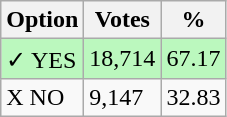<table class="wikitable">
<tr>
<th>Option</th>
<th>Votes</th>
<th>%</th>
</tr>
<tr>
<td style=background:#bbf8be>✓ YES</td>
<td style=background:#bbf8be>18,714</td>
<td style=background:#bbf8be>67.17</td>
</tr>
<tr>
<td>X NO</td>
<td>9,147</td>
<td>32.83</td>
</tr>
</table>
